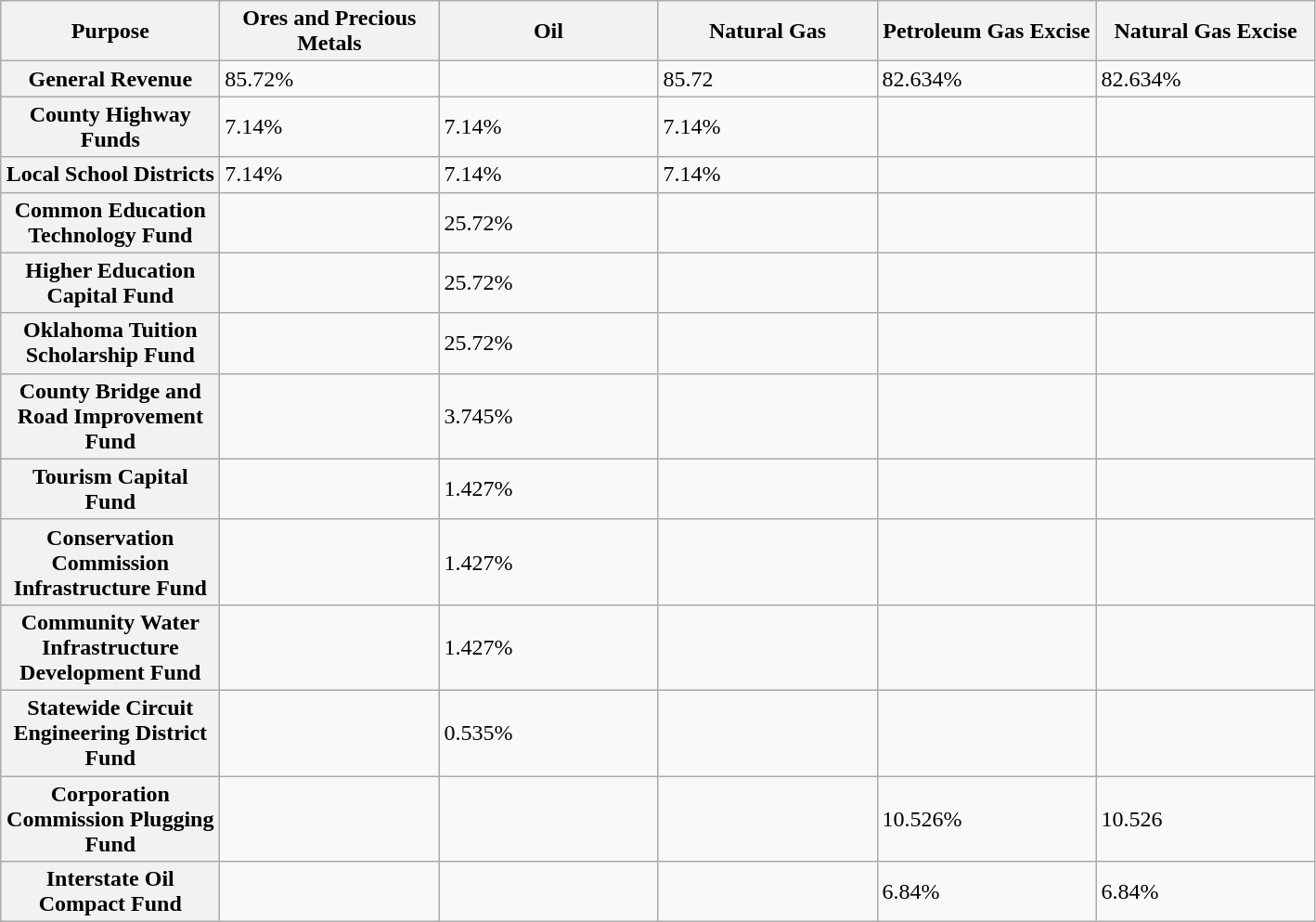<table class="wikitable">
<tr>
<th width=150>Purpose</th>
<th width=150>Ores and Precious Metals</th>
<th width=150>Oil</th>
<th width=150>Natural Gas</th>
<th width=150>Petroleum Gas Excise</th>
<th width=150>Natural Gas Excise</th>
</tr>
<tr>
<th>General Revenue</th>
<td>85.72%</td>
<td></td>
<td>85.72</td>
<td>82.634%</td>
<td>82.634%</td>
</tr>
<tr>
<th>County Highway Funds</th>
<td>7.14%</td>
<td>7.14%</td>
<td>7.14%</td>
<td></td>
<td></td>
</tr>
<tr>
<th>Local School Districts</th>
<td>7.14%</td>
<td>7.14%</td>
<td>7.14%</td>
<td></td>
<td></td>
</tr>
<tr>
<th>Common Education Technology Fund</th>
<td></td>
<td>25.72%</td>
<td></td>
<td></td>
<td></td>
</tr>
<tr>
<th>Higher Education Capital Fund</th>
<td></td>
<td>25.72%</td>
<td></td>
<td></td>
<td></td>
</tr>
<tr>
<th>Oklahoma Tuition Scholarship Fund</th>
<td></td>
<td>25.72%</td>
<td></td>
<td></td>
<td></td>
</tr>
<tr>
<th>County Bridge and Road Improvement Fund</th>
<td></td>
<td>3.745%</td>
<td></td>
<td></td>
<td></td>
</tr>
<tr>
<th>Tourism Capital Fund</th>
<td></td>
<td>1.427%</td>
<td></td>
<td></td>
<td></td>
</tr>
<tr>
<th>Conservation Commission Infrastructure Fund</th>
<td></td>
<td>1.427%</td>
<td></td>
<td></td>
<td></td>
</tr>
<tr>
<th>Community Water Infrastructure Development Fund</th>
<td></td>
<td>1.427%</td>
<td></td>
<td></td>
<td></td>
</tr>
<tr>
<th>Statewide Circuit Engineering District Fund</th>
<td></td>
<td>0.535%</td>
<td></td>
<td></td>
<td></td>
</tr>
<tr>
<th>Corporation Commission Plugging Fund</th>
<td></td>
<td></td>
<td></td>
<td>10.526%</td>
<td>10.526</td>
</tr>
<tr>
<th>Interstate Oil Compact Fund</th>
<td></td>
<td></td>
<td></td>
<td>6.84%</td>
<td>6.84%</td>
</tr>
</table>
